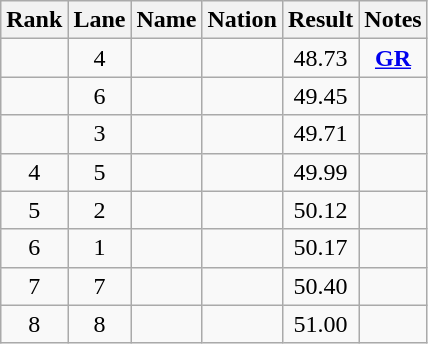<table class="wikitable" style="text-align:center">
<tr>
<th>Rank</th>
<th>Lane</th>
<th>Name</th>
<th>Nation</th>
<th>Result</th>
<th>Notes</th>
</tr>
<tr>
<td></td>
<td>4</td>
<td align="left"></td>
<td align="left"></td>
<td>48.73</td>
<td><strong><a href='#'>GR</a></strong></td>
</tr>
<tr>
<td></td>
<td>6</td>
<td align="left"></td>
<td align="left"></td>
<td>49.45</td>
<td></td>
</tr>
<tr>
<td></td>
<td>3</td>
<td align="left"></td>
<td align=left></td>
<td>49.71</td>
<td></td>
</tr>
<tr>
<td>4</td>
<td>5</td>
<td align="left"></td>
<td align="left"></td>
<td>49.99</td>
<td></td>
</tr>
<tr>
<td>5</td>
<td>2</td>
<td align="left"></td>
<td align="left"></td>
<td>50.12</td>
<td></td>
</tr>
<tr>
<td>6</td>
<td>1</td>
<td align="left"></td>
<td align="left"></td>
<td>50.17</td>
<td></td>
</tr>
<tr>
<td>7</td>
<td>7</td>
<td align="left"></td>
<td align=left></td>
<td>50.40</td>
<td></td>
</tr>
<tr>
<td>8</td>
<td>8</td>
<td align="left"></td>
<td align="left"></td>
<td>51.00</td>
<td></td>
</tr>
</table>
